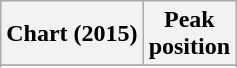<table class="wikitable plainrowheaders" style="text-align:center">
<tr>
<th>Chart (2015)</th>
<th>Peak<br>position</th>
</tr>
<tr>
</tr>
<tr>
</tr>
</table>
